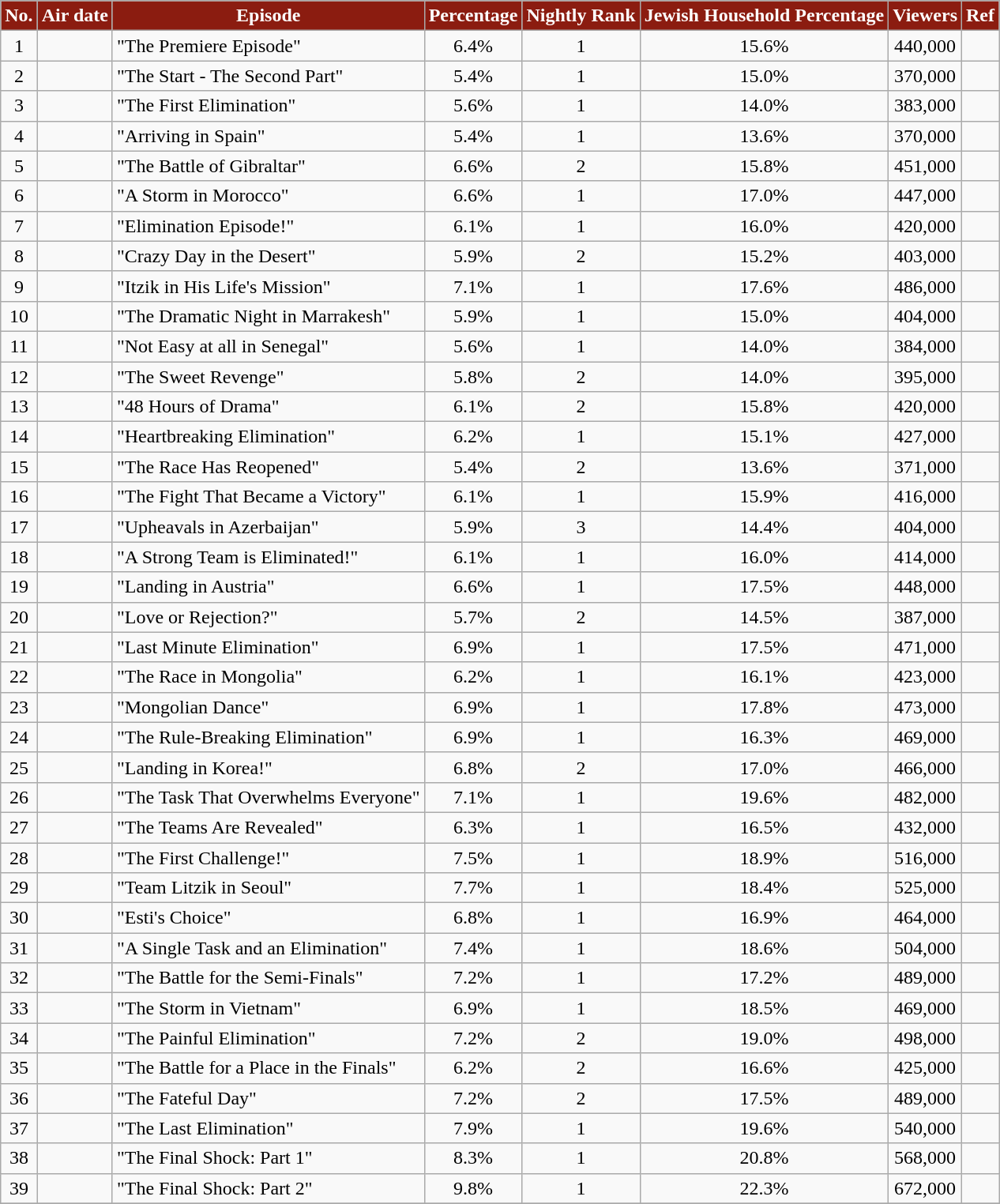<table class="wikitable" style="text-align:center;">
<tr>
<th style="background:#8b1c10; color:white;">No.</th>
<th style="background:#8b1c10; color:white;">Air date</th>
<th style="background:#8b1c10; color:white;">Episode</th>
<th style="background:#8b1c10; color:white;">Percentage</th>
<th style="background:#8b1c10; color:white;">Nightly Rank</th>
<th style="background:#8b1c10; color:white;">Jewish Household Percentage</th>
<th style="background:#8b1c10; color:white;">Viewers</th>
<th style="background:#8b1c10; color:white;">Ref</th>
</tr>
<tr>
<td>1</td>
<td style="text-align:left;"></td>
<td style="text-align:left;">"The Premiere Episode"</td>
<td>6.4%</td>
<td>1</td>
<td>15.6%</td>
<td>440,000</td>
<td></td>
</tr>
<tr>
<td>2</td>
<td style="text-align:left;"></td>
<td style="text-align:left;">"The Start - The Second Part"</td>
<td>5.4%</td>
<td>1</td>
<td>15.0%</td>
<td>370,000</td>
<td></td>
</tr>
<tr>
<td>3</td>
<td style="text-align:left;"></td>
<td style="text-align:left;">"The First Elimination"</td>
<td>5.6%</td>
<td>1</td>
<td>14.0%</td>
<td>383,000</td>
<td></td>
</tr>
<tr>
<td>4</td>
<td style="text-align:left;"></td>
<td style="text-align:left;">"Arriving in Spain"</td>
<td>5.4%</td>
<td>1</td>
<td>13.6%</td>
<td>370,000</td>
<td></td>
</tr>
<tr>
<td>5</td>
<td style="text-align:left;"></td>
<td style="text-align:left;">"The Battle of Gibraltar"</td>
<td>6.6%</td>
<td>2</td>
<td>15.8%</td>
<td>451,000</td>
<td></td>
</tr>
<tr>
<td>6</td>
<td style="text-align:left;"></td>
<td style="text-align:left;">"A Storm in Morocco"</td>
<td>6.6%</td>
<td>1</td>
<td>17.0%</td>
<td>447,000</td>
<td></td>
</tr>
<tr>
<td>7</td>
<td style="text-align:left;"></td>
<td style="text-align:left;">"Elimination Episode!"</td>
<td>6.1%</td>
<td>1</td>
<td>16.0%</td>
<td>420,000</td>
<td></td>
</tr>
<tr>
<td>8</td>
<td style="text-align:left;"></td>
<td style="text-align:left;">"Crazy Day in the Desert"</td>
<td>5.9%</td>
<td>2</td>
<td>15.2%</td>
<td>403,000</td>
<td></td>
</tr>
<tr>
<td>9</td>
<td style="text-align:left;"></td>
<td style="text-align:left;">"Itzik in His Life's Mission"</td>
<td>7.1%</td>
<td>1</td>
<td>17.6%</td>
<td>486,000</td>
<td></td>
</tr>
<tr>
<td>10</td>
<td style="text-align:left;"></td>
<td style="text-align:left;">"The Dramatic Night in Marrakesh"</td>
<td>5.9%</td>
<td>1</td>
<td>15.0%</td>
<td>404,000</td>
<td></td>
</tr>
<tr>
<td>11</td>
<td style="text-align:left;"></td>
<td style="text-align:left;">"Not Easy at all in Senegal"</td>
<td>5.6%</td>
<td>1</td>
<td>14.0%</td>
<td>384,000</td>
<td></td>
</tr>
<tr>
<td>12</td>
<td style="text-align:left;"></td>
<td style="text-align:left;">"The Sweet Revenge"</td>
<td>5.8%</td>
<td>2</td>
<td>14.0%</td>
<td>395,000</td>
<td></td>
</tr>
<tr>
<td>13</td>
<td style="text-align:left;"></td>
<td style="text-align:left;">"48 Hours of Drama"</td>
<td>6.1%</td>
<td>2</td>
<td>15.8%</td>
<td>420,000</td>
<td></td>
</tr>
<tr>
<td>14</td>
<td style="text-align:left;"></td>
<td style="text-align:left;">"Heartbreaking Elimination"</td>
<td>6.2%</td>
<td>1</td>
<td>15.1%</td>
<td>427,000</td>
<td></td>
</tr>
<tr>
<td>15</td>
<td style="text-align:left;"></td>
<td style="text-align:left;">"The Race Has Reopened"</td>
<td>5.4%</td>
<td>2</td>
<td>13.6%</td>
<td>371,000</td>
<td></td>
</tr>
<tr>
<td>16</td>
<td style="text-align:left;"></td>
<td style="text-align:left;">"The Fight That Became a Victory"</td>
<td>6.1%</td>
<td>1</td>
<td>15.9%</td>
<td>416,000</td>
<td></td>
</tr>
<tr>
<td>17</td>
<td style="text-align:left;"></td>
<td style="text-align:left;">"Upheavals in Azerbaijan"</td>
<td>5.9%</td>
<td>3</td>
<td>14.4%</td>
<td>404,000</td>
<td></td>
</tr>
<tr>
<td>18</td>
<td style="text-align:left;"></td>
<td style="text-align:left;">"A Strong Team is Eliminated!"</td>
<td>6.1%</td>
<td>1</td>
<td>16.0%</td>
<td>414,000</td>
<td></td>
</tr>
<tr>
<td>19</td>
<td style="text-align:left;"></td>
<td style="text-align:left;">"Landing in Austria"</td>
<td>6.6%</td>
<td>1</td>
<td>17.5%</td>
<td>448,000</td>
<td></td>
</tr>
<tr>
<td>20</td>
<td style="text-align:left;"></td>
<td style="text-align:left;">"Love or Rejection?"</td>
<td>5.7%</td>
<td>2</td>
<td>14.5%</td>
<td>387,000</td>
<td></td>
</tr>
<tr>
<td>21</td>
<td style="text-align:left;"></td>
<td style="text-align:left;">"Last Minute Elimination"</td>
<td>6.9%</td>
<td>1</td>
<td>17.5%</td>
<td>471,000</td>
<td></td>
</tr>
<tr>
<td>22</td>
<td style="text-align:left;"></td>
<td style="text-align:left;">"The Race in Mongolia"</td>
<td>6.2%</td>
<td>1</td>
<td>16.1%</td>
<td>423,000</td>
<td></td>
</tr>
<tr>
<td>23</td>
<td style="text-align:left;"></td>
<td style="text-align:left;">"Mongolian Dance"</td>
<td>6.9%</td>
<td>1</td>
<td>17.8%</td>
<td>473,000</td>
<td></td>
</tr>
<tr>
<td>24</td>
<td style="text-align:left;"></td>
<td style="text-align:left;">"The Rule-Breaking Elimination"</td>
<td>6.9%</td>
<td>1</td>
<td>16.3%</td>
<td>469,000</td>
<td></td>
</tr>
<tr>
<td>25</td>
<td style="text-align:left;"></td>
<td style="text-align:left;">"Landing in Korea!"</td>
<td>6.8%</td>
<td>2</td>
<td>17.0%</td>
<td>466,000</td>
<td></td>
</tr>
<tr>
<td>26</td>
<td style="text-align:left;"></td>
<td style="text-align:left;">"The Task That Overwhelms Everyone"</td>
<td>7.1%</td>
<td>1</td>
<td>19.6%</td>
<td>482,000</td>
<td></td>
</tr>
<tr>
<td>27</td>
<td style="text-align:left;"></td>
<td style="text-align:left;">"The Teams Are Revealed"</td>
<td>6.3%</td>
<td>1</td>
<td>16.5%</td>
<td>432,000</td>
<td></td>
</tr>
<tr>
<td>28</td>
<td style="text-align:left;"></td>
<td style="text-align:left;">"The First Challenge!"</td>
<td>7.5%</td>
<td>1</td>
<td>18.9%</td>
<td>516,000</td>
<td></td>
</tr>
<tr>
<td>29</td>
<td style="text-align:left;"></td>
<td style="text-align:left;">"Team Litzik in Seoul"</td>
<td>7.7%</td>
<td>1</td>
<td>18.4%</td>
<td>525,000</td>
<td></td>
</tr>
<tr>
<td>30</td>
<td style="text-align:left;"></td>
<td style="text-align:left;">"Esti's Choice"</td>
<td>6.8%</td>
<td>1</td>
<td>16.9%</td>
<td>464,000</td>
<td></td>
</tr>
<tr>
<td>31</td>
<td style="text-align:left;"></td>
<td style="text-align:left;">"A Single Task and an Elimination"</td>
<td>7.4%</td>
<td>1</td>
<td>18.6%</td>
<td>504,000</td>
<td></td>
</tr>
<tr>
<td>32</td>
<td style="text-align:left;"></td>
<td style="text-align:left;">"The Battle for the Semi-Finals"</td>
<td>7.2%</td>
<td>1</td>
<td>17.2%</td>
<td>489,000</td>
<td></td>
</tr>
<tr>
<td>33</td>
<td style="text-align:left;"></td>
<td style="text-align:left;">"The Storm in Vietnam"</td>
<td>6.9%</td>
<td>1</td>
<td>18.5%</td>
<td>469,000</td>
<td></td>
</tr>
<tr>
<td>34</td>
<td style="text-align:left;"></td>
<td style="text-align:left;">"The Painful Elimination"</td>
<td>7.2%</td>
<td>2</td>
<td>19.0%</td>
<td>498,000</td>
<td></td>
</tr>
<tr>
<td>35</td>
<td style="text-align:left;"></td>
<td style="text-align:left;">"The Battle for a Place in the Finals"</td>
<td>6.2%</td>
<td>2</td>
<td>16.6%</td>
<td>425,000</td>
<td></td>
</tr>
<tr>
<td>36</td>
<td style="text-align:left;"></td>
<td style="text-align:left;">"The Fateful Day"</td>
<td>7.2%</td>
<td>2</td>
<td>17.5%</td>
<td>489,000</td>
<td></td>
</tr>
<tr>
<td>37</td>
<td style="text-align:left;"></td>
<td style="text-align:left;">"The Last Elimination"</td>
<td>7.9%</td>
<td>1</td>
<td>19.6%</td>
<td>540,000</td>
<td></td>
</tr>
<tr>
<td>38</td>
<td style="text-align:left;"></td>
<td style="text-align:left;">"The Final Shock: Part 1"</td>
<td>8.3%</td>
<td>1</td>
<td>20.8%</td>
<td>568,000</td>
<td></td>
</tr>
<tr>
<td>39</td>
<td style="text-align:left;"></td>
<td style="text-align:left;">"The Final Shock: Part 2"</td>
<td>9.8%</td>
<td>1</td>
<td>22.3%</td>
<td>672,000</td>
<td></td>
</tr>
<tr>
</tr>
</table>
